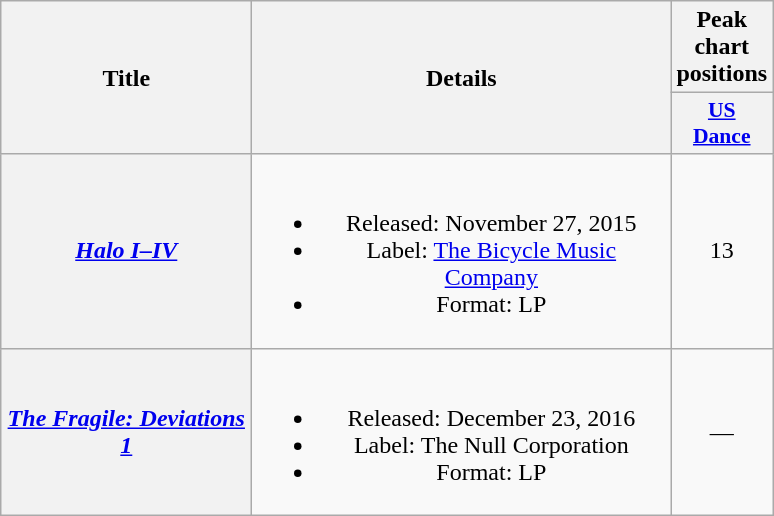<table class="wikitable plainrowheaders" style="text-align:center;">
<tr>
<th scope="col" rowspan="2" style="width:10em;">Title</th>
<th scope="col" rowspan="2" style="width:17em;">Details</th>
<th scope="col">Peak chart positions</th>
</tr>
<tr>
<th scope="col" style="width:2.5em;font-size:90%;"><a href='#'>US<br>Dance</a><br></th>
</tr>
<tr>
<th scope="row"><em><a href='#'>Halo I–IV</a></em></th>
<td><br><ul><li>Released: November 27, 2015</li><li>Label: <a href='#'>The Bicycle Music Company</a></li><li>Format: LP</li></ul></td>
<td>13</td>
</tr>
<tr>
<th scope="row"><em><a href='#'>The Fragile: Deviations 1</a></em></th>
<td><br><ul><li>Released: December 23, 2016</li><li>Label: The Null Corporation</li><li>Format: LP</li></ul></td>
<td>—</td>
</tr>
</table>
